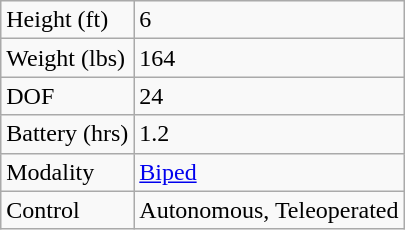<table class="wikitable">
<tr>
<td>Height (ft)</td>
<td>6</td>
</tr>
<tr>
<td>Weight (lbs)</td>
<td>164</td>
</tr>
<tr>
<td>DOF</td>
<td>24</td>
</tr>
<tr>
<td>Battery (hrs)</td>
<td>1.2</td>
</tr>
<tr>
<td>Modality</td>
<td><a href='#'>Biped</a></td>
</tr>
<tr>
<td>Control</td>
<td>Autonomous, Teleoperated</td>
</tr>
</table>
